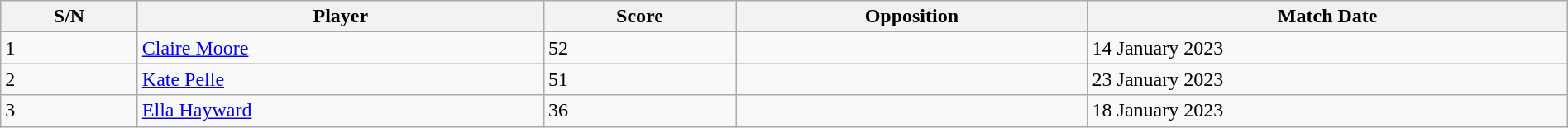<table style="width:100%;" class="wikitable">
<tr>
<th>S/N</th>
<th>Player</th>
<th>Score</th>
<th>Opposition</th>
<th>Match Date</th>
</tr>
<tr>
<td>1</td>
<td><a href='#'>Claire Moore</a></td>
<td>52</td>
<td></td>
<td>14 January 2023</td>
</tr>
<tr>
<td>2</td>
<td><a href='#'>Kate Pelle</a></td>
<td>51</td>
<td></td>
<td>23 January 2023</td>
</tr>
<tr>
<td>3</td>
<td><a href='#'>Ella Hayward</a></td>
<td>36</td>
<td></td>
<td>18 January 2023</td>
</tr>
</table>
